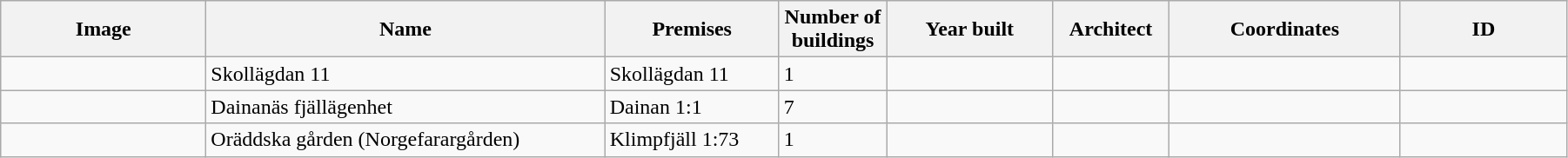<table class="wikitable" width="95%">
<tr>
<th width="150">Image</th>
<th>Name</th>
<th>Premises</th>
<th width="75">Number of<br>buildings</th>
<th width="120">Year built</th>
<th>Architect</th>
<th width="170">Coordinates</th>
<th width="120">ID</th>
</tr>
<tr>
<td></td>
<td>Skollägdan 11</td>
<td>Skollägdan 11</td>
<td>1</td>
<td></td>
<td></td>
<td></td>
<td></td>
</tr>
<tr>
<td></td>
<td>Dainanäs fjällägenhet</td>
<td>Dainan 1:1</td>
<td>7</td>
<td></td>
<td></td>
<td></td>
<td></td>
</tr>
<tr>
<td></td>
<td Oräddska gården>Oräddska gården (Norgefarargården)</td>
<td>Klimpfjäll 1:73</td>
<td>1</td>
<td></td>
<td></td>
<td></td>
<td></td>
</tr>
</table>
